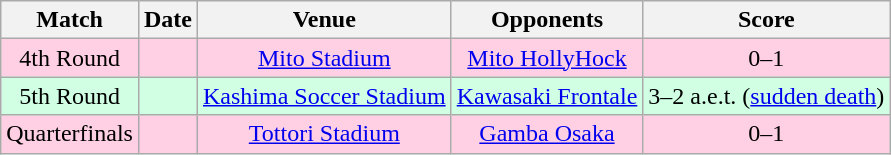<table class="wikitable" style="text-align:center;">
<tr>
<th>Match</th>
<th>Date</th>
<th>Venue</th>
<th>Opponents</th>
<th>Score</th>
</tr>
<tr bgcolor="#ffd0e3">
<td>4th Round</td>
<td></td>
<td><a href='#'>Mito Stadium</a></td>
<td><a href='#'>Mito HollyHock</a></td>
<td>0–1</td>
</tr>
<tr bgcolor="#d0ffe3">
<td>5th Round</td>
<td></td>
<td><a href='#'>Kashima Soccer Stadium</a></td>
<td><a href='#'>Kawasaki Frontale</a></td>
<td>3–2 a.e.t. (<a href='#'>sudden death</a>)</td>
</tr>
<tr bgcolor="#ffd0e3">
<td>Quarterfinals</td>
<td></td>
<td><a href='#'>Tottori Stadium</a></td>
<td><a href='#'>Gamba Osaka</a></td>
<td>0–1</td>
</tr>
</table>
